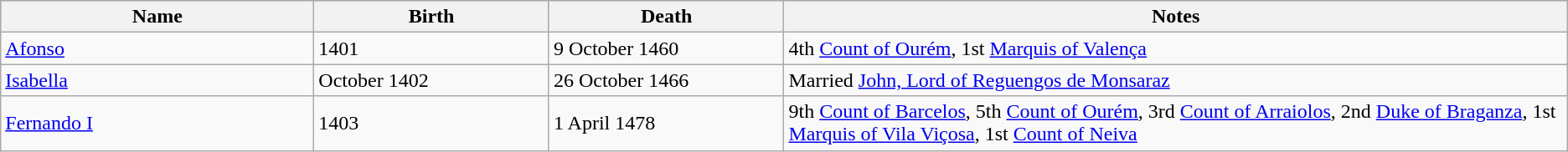<table class="wikitable">
<tr style="background:#ccc;">
<th style="width:20%;">Name</th>
<th style="width:15%;">Birth</th>
<th style="width:15%;">Death</th>
<th style="width:50%;">Notes</th>
</tr>
<tr>
<td><a href='#'>Afonso</a></td>
<td>1401</td>
<td>9 October 1460</td>
<td>4th <a href='#'>Count of Ourém</a>, 1st <a href='#'>Marquis of Valença</a></td>
</tr>
<tr>
<td><a href='#'>Isabella</a></td>
<td>October 1402</td>
<td>26 October 1466</td>
<td>Married <a href='#'>John, Lord of Reguengos de Monsaraz</a></td>
</tr>
<tr>
<td><a href='#'>Fernando I</a></td>
<td>1403</td>
<td>1 April 1478</td>
<td>9th <a href='#'>Count of Barcelos</a>, 5th <a href='#'>Count of Ourém</a>, 3rd <a href='#'>Count of Arraiolos</a>, 2nd <a href='#'>Duke of Braganza</a>, 1st <a href='#'>Marquis of Vila Viçosa</a>, 1st <a href='#'>Count of Neiva</a></td>
</tr>
</table>
